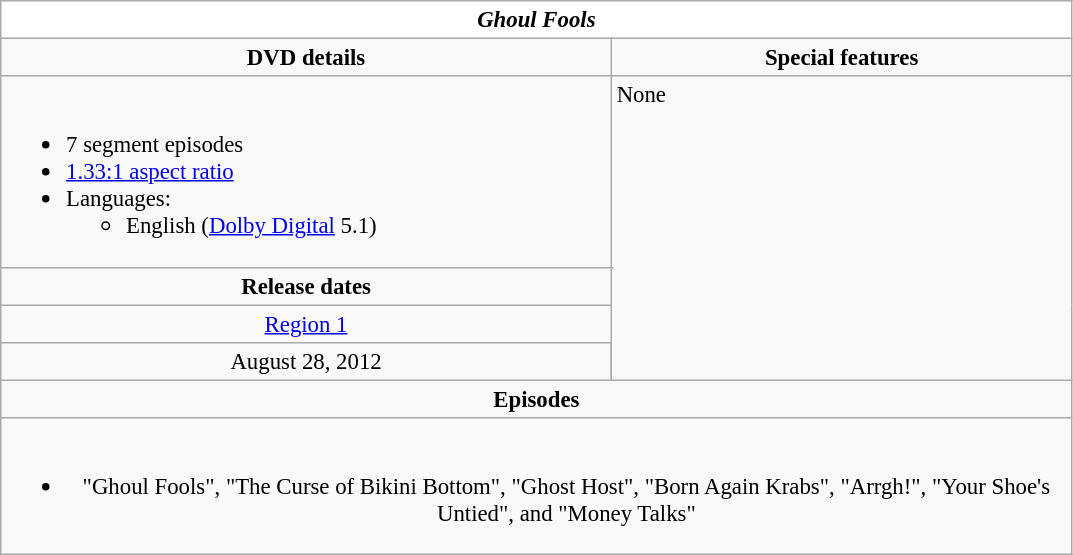<table class="wikitable" style="font-size: 95%;">
<tr style="background:#FFF; color:#000;">
<td colspan="4" align="center"><strong><em>Ghoul Fools</em></strong></td>
</tr>
<tr valign="top">
<td style="text-align:center; width:400px;" colspan="3"><strong>DVD details</strong></td>
<td style="width:300px; text-align:center;"><strong>Special features</strong></td>
</tr>
<tr valign="top">
<td colspan="3" style="text-align:left; width:400px;"><br><ul><li>7 segment episodes</li><li><a href='#'>1.33:1 aspect ratio</a></li><li>Languages:<ul><li>English (<a href='#'>Dolby Digital</a> 5.1)</li></ul></li></ul></td>
<td rowspan="4" style="text-align:left; width:300px;">None</td>
</tr>
<tr>
<td colspan="3" style="text-align:center;"><strong>Release dates</strong></td>
</tr>
<tr>
<td colspan="3" style="text-align:center;"><a href='#'>Region 1</a></td>
</tr>
<tr style="text-align:center;">
<td>August 28, 2012</td>
</tr>
<tr>
<td style="text-align:center; width:400px;" colspan="4"><strong>Episodes</strong></td>
</tr>
<tr>
<td style="text-align:center; width:400px;" colspan="4"><br><ul><li>"Ghoul Fools", "The Curse of Bikini Bottom", "Ghost Host", "Born Again Krabs", "Arrgh!", "Your Shoe's Untied", and "Money Talks"</li></ul></td>
</tr>
</table>
